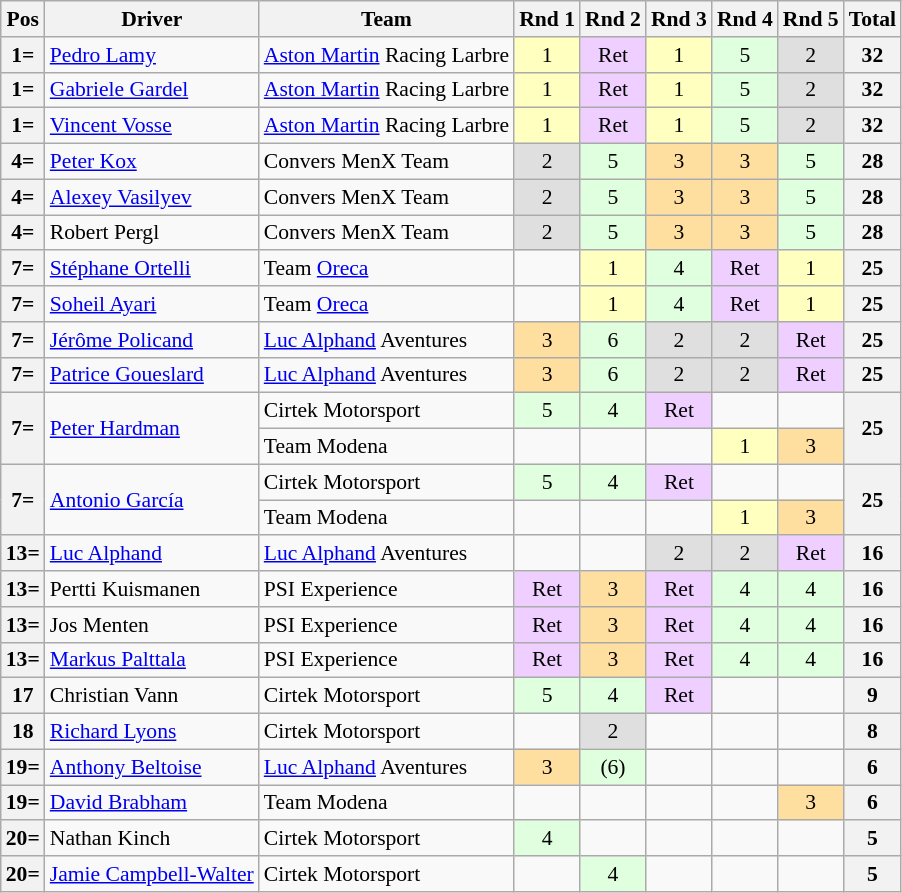<table class="wikitable" style="font-size: 90%; text-align:center;">
<tr>
<th>Pos</th>
<th>Driver</th>
<th>Team</th>
<th>Rnd 1</th>
<th>Rnd 2</th>
<th>Rnd 3</th>
<th>Rnd 4</th>
<th>Rnd 5</th>
<th>Total</th>
</tr>
<tr>
<th>1=</th>
<td align="left"> <a href='#'>Pedro Lamy</a></td>
<td align="left"> <a href='#'>Aston Martin</a> Racing Larbre</td>
<td style="background:#ffffbf;">1</td>
<td style="background:#efcfff;">Ret</td>
<td style="background:#ffffbf;">1</td>
<td style="background:#dfffdf;">5</td>
<td style="background:#dfdfdf;">2</td>
<th>32</th>
</tr>
<tr>
<th>1=</th>
<td align="left"> <a href='#'>Gabriele Gardel</a></td>
<td align="left"> <a href='#'>Aston Martin</a> Racing Larbre</td>
<td style="background:#ffffbf;">1</td>
<td style="background:#efcfff;">Ret</td>
<td style="background:#ffffbf;">1</td>
<td style="background:#dfffdf;">5</td>
<td style="background:#dfdfdf;">2</td>
<th>32</th>
</tr>
<tr>
<th>1=</th>
<td align="left"> <a href='#'>Vincent Vosse</a></td>
<td align="left"> <a href='#'>Aston Martin</a> Racing Larbre</td>
<td style="background:#ffffbf;">1</td>
<td style="background:#efcfff;">Ret</td>
<td style="background:#ffffbf;">1</td>
<td style="background:#dfffdf;">5</td>
<td style="background:#dfdfdf;">2</td>
<th>32</th>
</tr>
<tr>
<th>4=</th>
<td align="left"> <a href='#'>Peter Kox</a></td>
<td align="left"> Convers MenX Team</td>
<td style="background:#dfdfdf;">2</td>
<td style="background:#dfffdf;">5</td>
<td style="background:#ffdf9f;">3</td>
<td style="background:#ffdf9f;">3</td>
<td style="background:#dfffdf;">5</td>
<th>28</th>
</tr>
<tr>
<th>4=</th>
<td align="left"> <a href='#'>Alexey Vasilyev</a></td>
<td align="left"> Convers MenX Team</td>
<td style="background:#dfdfdf;">2</td>
<td style="background:#dfffdf;">5</td>
<td style="background:#ffdf9f;">3</td>
<td style="background:#ffdf9f;">3</td>
<td style="background:#dfffdf;">5</td>
<th>28</th>
</tr>
<tr>
<th>4=</th>
<td align="left"> Robert Pergl</td>
<td align="left"> Convers MenX Team</td>
<td style="background:#dfdfdf;">2</td>
<td style="background:#dfffdf;">5</td>
<td style="background:#ffdf9f;">3</td>
<td style="background:#ffdf9f;">3</td>
<td style="background:#dfffdf;">5</td>
<th>28</th>
</tr>
<tr>
<th>7=</th>
<td align="left"> <a href='#'>Stéphane Ortelli</a></td>
<td align="left"> Team <a href='#'>Oreca</a></td>
<td></td>
<td style="background:#ffffbf;">1</td>
<td style="background:#dfffdf;">4</td>
<td style="background:#efcfff;">Ret</td>
<td style="background:#ffffbf;">1</td>
<th>25</th>
</tr>
<tr>
<th>7=</th>
<td align="left"> <a href='#'>Soheil Ayari</a></td>
<td align="left"> Team <a href='#'>Oreca</a></td>
<td></td>
<td style="background:#ffffbf;">1</td>
<td style="background:#dfffdf;">4</td>
<td style="background:#efcfff;">Ret</td>
<td style="background:#ffffbf;">1</td>
<th>25</th>
</tr>
<tr>
<th>7=</th>
<td align="left"> <a href='#'>Jérôme Policand</a></td>
<td align="left"> <a href='#'>Luc Alphand</a> Aventures</td>
<td style="background:#ffdf9f;">3</td>
<td style="background:#dfffdf;">6</td>
<td style="background:#dfdfdf;">2</td>
<td style="background:#dfdfdf;">2</td>
<td style="background:#efcfff;">Ret</td>
<th>25</th>
</tr>
<tr>
<th>7=</th>
<td align="left"> <a href='#'>Patrice Goueslard</a></td>
<td align="left"> <a href='#'>Luc Alphand</a> Aventures</td>
<td style="background:#ffdf9f;">3</td>
<td style="background:#dfffdf;">6</td>
<td style="background:#dfdfdf;">2</td>
<td style="background:#dfdfdf;">2</td>
<td style="background:#efcfff;">Ret</td>
<th>25</th>
</tr>
<tr>
<th rowspan="2">7=</th>
<td align="left" rowspan="2"> <a href='#'>Peter Hardman</a></td>
<td align="left"> Cirtek Motorsport</td>
<td style="background:#dfffdf;">5</td>
<td style="background:#dfffdf;">4</td>
<td style="background:#efcfff;">Ret</td>
<td></td>
<td></td>
<th rowspan="2">25</th>
</tr>
<tr>
<td align="left"> Team Modena</td>
<td></td>
<td></td>
<td></td>
<td style="background:#ffffbf;">1</td>
<td style="background:#ffdf9f;">3</td>
</tr>
<tr>
<th rowspan="2">7=</th>
<td align="left" rowspan="2"> <a href='#'>Antonio García</a></td>
<td align="left"> Cirtek Motorsport</td>
<td style="background:#dfffdf;">5</td>
<td style="background:#dfffdf;">4</td>
<td style="background:#efcfff;">Ret</td>
<td></td>
<td></td>
<th rowspan="2">25</th>
</tr>
<tr>
<td align="left"> Team Modena</td>
<td></td>
<td></td>
<td></td>
<td style="background:#ffffbf;">1</td>
<td style="background:#ffdf9f;">3</td>
</tr>
<tr>
<th>13=</th>
<td align="left"> <a href='#'>Luc Alphand</a></td>
<td align="left"> <a href='#'>Luc Alphand</a> Aventures</td>
<td></td>
<td></td>
<td style="background:#dfdfdf;">2</td>
<td style="background:#dfdfdf;">2</td>
<td style="background:#efcfff;">Ret</td>
<th>16</th>
</tr>
<tr>
<th>13=</th>
<td align="left"> Pertti Kuismanen</td>
<td align="left"> PSI Experience</td>
<td style="background:#efcfff;">Ret</td>
<td style="background:#ffdf9f;">3</td>
<td style="background:#efcfff;">Ret</td>
<td style="background:#dfffdf;">4</td>
<td style="background:#dfffdf;">4</td>
<th>16</th>
</tr>
<tr>
<th>13=</th>
<td align="left"> Jos Menten</td>
<td align="left"> PSI Experience</td>
<td style="background:#efcfff;">Ret</td>
<td style="background:#ffdf9f;">3</td>
<td style="background:#efcfff;">Ret</td>
<td style="background:#dfffdf;">4</td>
<td style="background:#dfffdf;">4</td>
<th>16</th>
</tr>
<tr>
<th>13=</th>
<td align="left"> <a href='#'>Markus Palttala</a></td>
<td align="left"> PSI Experience</td>
<td style="background:#efcfff;">Ret</td>
<td style="background:#ffdf9f;">3</td>
<td style="background:#efcfff;">Ret</td>
<td style="background:#dfffdf;">4</td>
<td style="background:#dfffdf;">4</td>
<th>16</th>
</tr>
<tr>
<th>17</th>
<td align="left"> Christian Vann</td>
<td align="left"> Cirtek Motorsport</td>
<td style="background:#dfffdf;">5</td>
<td style="background:#dfffdf;">4</td>
<td style="background:#efcfff;">Ret</td>
<td></td>
<td></td>
<th>9</th>
</tr>
<tr>
<th>18</th>
<td align="left"> <a href='#'>Richard Lyons</a></td>
<td align="left"> Cirtek Motorsport</td>
<td></td>
<td style="background:#dfdfdf;">2</td>
<td></td>
<td></td>
<td></td>
<th>8</th>
</tr>
<tr>
<th>19=</th>
<td align="left"> <a href='#'>Anthony Beltoise</a></td>
<td align="left"> <a href='#'>Luc Alphand</a> Aventures</td>
<td style="background:#ffdf9f;">3</td>
<td style="background:#dfffdf;">(6)</td>
<td></td>
<td></td>
<td></td>
<th>6</th>
</tr>
<tr>
<th>19=</th>
<td align="left"> <a href='#'>David Brabham</a></td>
<td align="left"> Team Modena</td>
<td></td>
<td></td>
<td></td>
<td></td>
<td style="background:#ffdf9f;">3</td>
<th>6</th>
</tr>
<tr>
<th>20=</th>
<td align="left"> Nathan Kinch</td>
<td align="left"> Cirtek Motorsport</td>
<td style="background:#dfffdf;">4</td>
<td></td>
<td></td>
<td></td>
<td></td>
<th>5</th>
</tr>
<tr>
<th>20=</th>
<td align="left"> <a href='#'>Jamie Campbell-Walter</a></td>
<td align="left"> Cirtek Motorsport</td>
<td></td>
<td style="background:#dfffdf;">4</td>
<td></td>
<td></td>
<td></td>
<th>5</th>
</tr>
</table>
